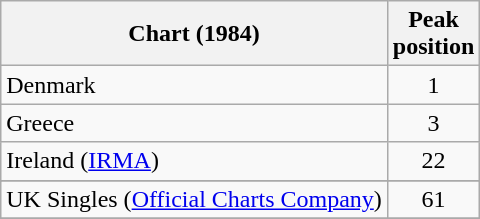<table class="wikitable sortable">
<tr>
<th align="left">Chart (1984)</th>
<th align="center">Peak<br>position</th>
</tr>
<tr>
<td align="left">Denmark</td>
<td align="center">1</td>
</tr>
<tr>
<td align="left">Greece</td>
<td align="center">3</td>
</tr>
<tr>
<td align="left">Ireland (<a href='#'>IRMA</a>)</td>
<td align="center">22</td>
</tr>
<tr>
</tr>
<tr>
</tr>
<tr>
<td align="left">UK Singles (<a href='#'>Official Charts Company</a>)</td>
<td align="center">61</td>
</tr>
<tr>
</tr>
</table>
